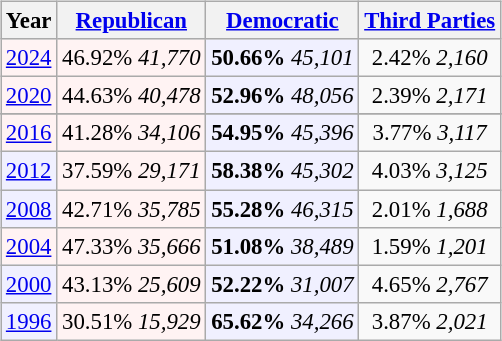<table class="wikitable" style="float:right; font-size:95%;">
<tr bgcolor=lightgrey>
<th>Year</th>
<th><a href='#'>Republican</a></th>
<th><a href='#'>Democratic</a></th>
<th><a href='#'>Third Parties</a></th>
</tr>
<tr>
<td align="center" bgcolor="#fff3f3"><a href='#'>2024</a></td>
<td align="center" bgcolor="#fff3f3">46.92% <em>41,770</em></td>
<td align="center" bgcolor="#f0f0ff"><strong>50.66%</strong> <em>45,101</em></td>
<td align="center">2.42% <em>2,160</em></td>
</tr>
<tr>
<td align="center" bgcolor="#fff3f3"><a href='#'>2020</a></td>
<td align="center" bgcolor="#fff3f3">44.63% <em>40,478</em></td>
<td align="center" bgcolor="f0f0ff "><strong>52.96%</strong> <em>48,056</em></td>
<td align="center">2.39% <em>2,171</em></td>
</tr>
<tr>
</tr>
<tr>
<td align="center" bgcolor="#fff3f3"><a href='#'>2016</a></td>
<td align="center" bgcolor="#fff3f3">41.28% <em>34,106</em></td>
<td align="center" bgcolor="f0f0ff "><strong>54.95%</strong> <em>45,396</em></td>
<td align="center">3.77% <em>3,117</em></td>
</tr>
<tr>
<td align="center" bgcolor="#f0f0ff"><a href='#'>2012</a></td>
<td align="center" bgcolor="#fff3f3">37.59% <em>29,171</em></td>
<td align="center" bgcolor="f0f0ff "><strong>58.38%</strong> <em>45,302</em></td>
<td align="center">4.03% <em>3,125</em></td>
</tr>
<tr>
<td align="center" bgcolor="#f0f0ff"><a href='#'>2008</a></td>
<td align="center" bgcolor="#fff3f3">42.71% <em>35,785</em></td>
<td align="center" bgcolor="#f0f0ff"><strong>55.28%</strong> <em>46,315</em></td>
<td align="center">2.01% <em>1,688</em></td>
</tr>
<tr>
<td align="center" bgcolor="#fff3f3"><a href='#'>2004</a></td>
<td align="center" bgcolor="#fff3f3">47.33% <em>35,666</em></td>
<td align="center" bgcolor="#f0f0ff"><strong>51.08%</strong> <em>38,489</em></td>
<td align="center">1.59% <em>1,201</em></td>
</tr>
<tr>
<td align="center" bgcolor="#f0f0ff"><a href='#'>2000</a></td>
<td align="center" bgcolor="#fff3f3">43.13% <em>25,609</em></td>
<td align="center" bgcolor="#f0f0ff"><strong>52.22%</strong> <em>31,007</em></td>
<td align="center">4.65% <em>2,767</em></td>
</tr>
<tr>
<td align="center" bgcolor="#f0f0ff"><a href='#'>1996</a></td>
<td align="center" bgcolor="#fff3f3">30.51% <em>15,929</em></td>
<td align="center" bgcolor="#f0f0ff"><strong>65.62%</strong> <em>34,266</em></td>
<td align="center">3.87% <em>2,021</em></td>
</tr>
</table>
